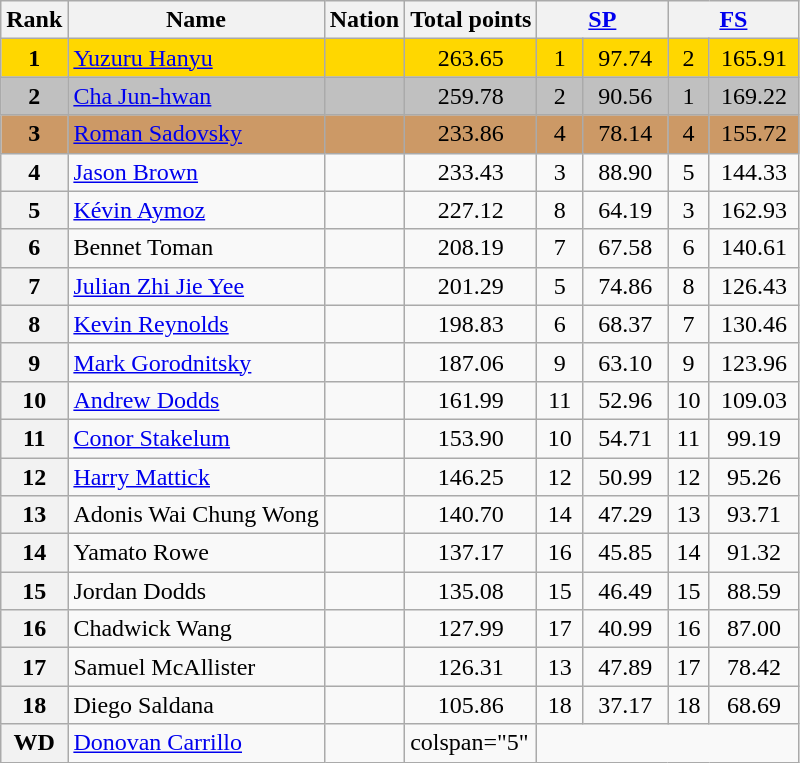<table class="wikitable sortable">
<tr>
<th>Rank</th>
<th>Name</th>
<th>Nation</th>
<th>Total points</th>
<th colspan="2" width="80px"><a href='#'>SP</a></th>
<th colspan="2" width="80px"><a href='#'>FS</a></th>
</tr>
<tr bgcolor="gold">
<td align="center"><strong>1</strong></td>
<td><a href='#'>Yuzuru Hanyu</a></td>
<td></td>
<td align="center">263.65</td>
<td align="center">1</td>
<td align="center">97.74</td>
<td align="center">2</td>
<td align="center">165.91</td>
</tr>
<tr bgcolor="silver">
<td align="center"><strong>2</strong></td>
<td><a href='#'>Cha Jun-hwan</a></td>
<td></td>
<td align="center">259.78</td>
<td align="center">2</td>
<td align="center">90.56</td>
<td align="center">1</td>
<td align="center">169.22</td>
</tr>
<tr bgcolor="cc9966">
<td align="center"><strong>3</strong></td>
<td><a href='#'>Roman Sadovsky</a></td>
<td></td>
<td align="center">233.86</td>
<td align="center">4</td>
<td align="center">78.14</td>
<td align="center">4</td>
<td align="center">155.72</td>
</tr>
<tr>
<th>4</th>
<td><a href='#'>Jason Brown</a></td>
<td></td>
<td align="center">233.43</td>
<td align="center">3</td>
<td align="center">88.90</td>
<td align="center">5</td>
<td align="center">144.33</td>
</tr>
<tr>
<th>5</th>
<td><a href='#'>Kévin Aymoz</a></td>
<td></td>
<td align="center">227.12</td>
<td align="center">8</td>
<td align="center">64.19</td>
<td align="center">3</td>
<td align="center">162.93</td>
</tr>
<tr>
<th>6</th>
<td>Bennet Toman</td>
<td></td>
<td align="center">208.19</td>
<td align="center">7</td>
<td align="center">67.58</td>
<td align="center">6</td>
<td align="center">140.61</td>
</tr>
<tr>
<th>7</th>
<td><a href='#'>Julian Zhi Jie Yee</a></td>
<td></td>
<td align="center">201.29</td>
<td align="center">5</td>
<td align="center">74.86</td>
<td align="center">8</td>
<td align="center">126.43</td>
</tr>
<tr>
<th>8</th>
<td><a href='#'>Kevin Reynolds</a></td>
<td></td>
<td align="center">198.83</td>
<td align="center">6</td>
<td align="center">68.37</td>
<td align="center">7</td>
<td align="center">130.46</td>
</tr>
<tr>
<th>9</th>
<td><a href='#'>Mark Gorodnitsky</a></td>
<td></td>
<td align="center">187.06</td>
<td align="center">9</td>
<td align="center">63.10</td>
<td align="center">9</td>
<td align="center">123.96</td>
</tr>
<tr>
<th>10</th>
<td><a href='#'>Andrew Dodds</a></td>
<td></td>
<td align="center">161.99</td>
<td align="center">11</td>
<td align="center">52.96</td>
<td align="center">10</td>
<td align="center">109.03</td>
</tr>
<tr>
<th>11</th>
<td><a href='#'>Conor Stakelum</a></td>
<td></td>
<td align="center">153.90</td>
<td align="center">10</td>
<td align="center">54.71</td>
<td align="center">11</td>
<td align="center">99.19</td>
</tr>
<tr>
<th>12</th>
<td><a href='#'>Harry Mattick</a></td>
<td></td>
<td align="center">146.25</td>
<td align="center">12</td>
<td align="center">50.99</td>
<td align="center">12</td>
<td align="center">95.26</td>
</tr>
<tr>
<th>13</th>
<td>Adonis Wai Chung Wong</td>
<td></td>
<td align="center">140.70</td>
<td align="center">14</td>
<td align="center">47.29</td>
<td align="center">13</td>
<td align="center">93.71</td>
</tr>
<tr>
<th>14</th>
<td>Yamato Rowe</td>
<td></td>
<td align="center">137.17</td>
<td align="center">16</td>
<td align="center">45.85</td>
<td align="center">14</td>
<td align="center">91.32</td>
</tr>
<tr>
<th>15</th>
<td>Jordan Dodds</td>
<td></td>
<td align="center">135.08</td>
<td align="center">15</td>
<td align="center">46.49</td>
<td align="center">15</td>
<td align="center">88.59</td>
</tr>
<tr>
<th>16</th>
<td>Chadwick Wang</td>
<td></td>
<td align="center">127.99</td>
<td align="center">17</td>
<td align="center">40.99</td>
<td align="center">16</td>
<td align="center">87.00</td>
</tr>
<tr>
<th>17</th>
<td>Samuel McAllister</td>
<td></td>
<td align="center">126.31</td>
<td align="center">13</td>
<td align="center">47.89</td>
<td align="center">17</td>
<td align="center">78.42</td>
</tr>
<tr>
<th>18</th>
<td>Diego Saldana</td>
<td></td>
<td align="center">105.86</td>
<td align="center">18</td>
<td align="center">37.17</td>
<td align="center">18</td>
<td align="center">68.69</td>
</tr>
<tr>
<th>WD</th>
<td><a href='#'>Donovan Carrillo</a></td>
<td></td>
<td>colspan="5" </td>
</tr>
</table>
